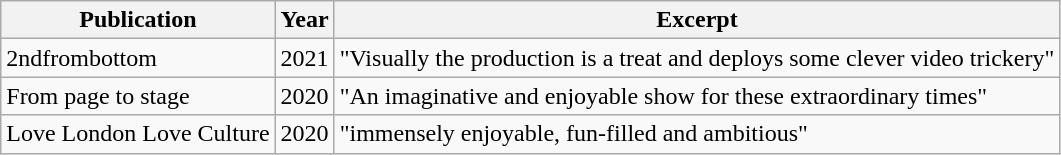<table class="wikitable">
<tr>
<th>Publication</th>
<th>Year</th>
<th>Excerpt</th>
</tr>
<tr>
<td>2ndfrombottom</td>
<td>2021</td>
<td>"Visually the production is a treat and deploys some clever video trickery"</td>
</tr>
<tr>
<td>From page to stage</td>
<td>2020</td>
<td>"An imaginative and enjoyable show for these extraordinary times"</td>
</tr>
<tr>
<td>Love London Love Culture</td>
<td>2020</td>
<td>"immensely enjoyable, fun-filled and ambitious"</td>
</tr>
</table>
